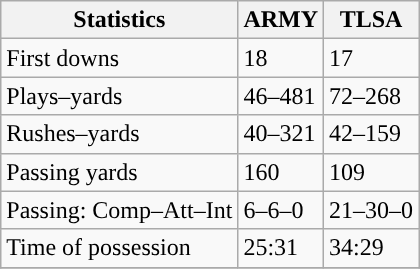<table class="wikitable" style="float: left;">
<tr>
<th>Statistics</th>
<th>ARMY</th>
<th>TLSA</th>
</tr>
<tr>
<td>First downs</td>
<td>18</td>
<td>17</td>
</tr>
<tr>
<td>Plays–yards</td>
<td>46–481</td>
<td>72–268</td>
</tr>
<tr>
<td>Rushes–yards</td>
<td>40–321</td>
<td>42–159</td>
</tr>
<tr>
<td>Passing yards</td>
<td>160</td>
<td>109</td>
</tr>
<tr>
<td>Passing: Comp–Att–Int</td>
<td>6–6–0</td>
<td>21–30–0</td>
</tr>
<tr>
<td>Time of possession</td>
<td>25:31</td>
<td>34:29</td>
</tr>
<tr>
</tr>
</table>
